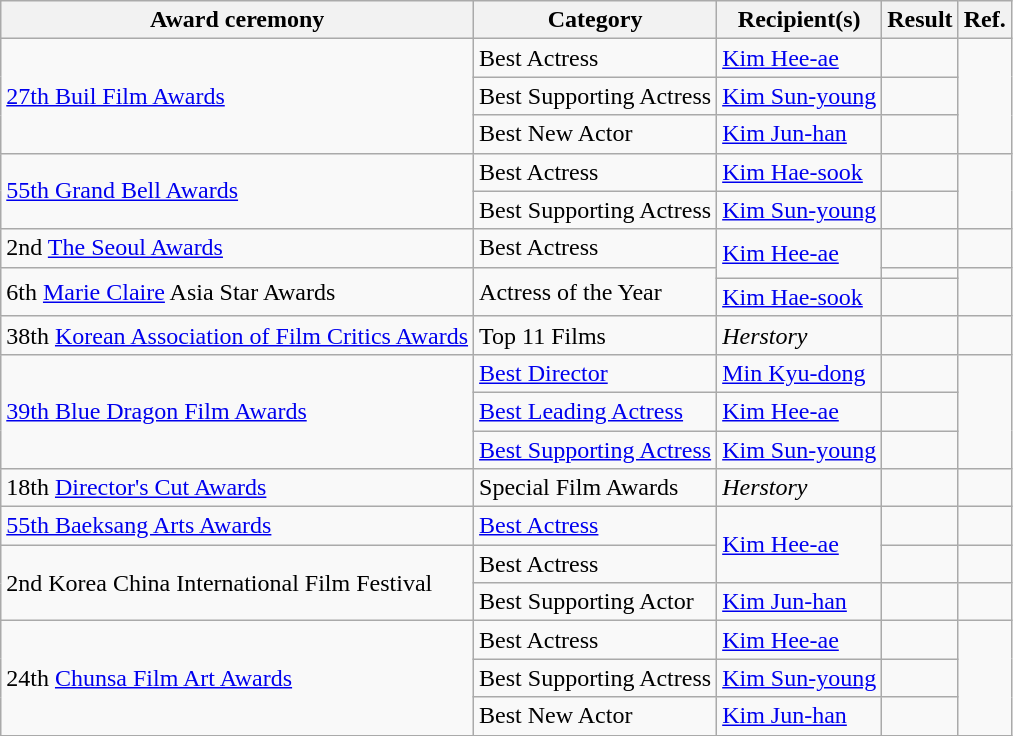<table class="wikitable sortable">
<tr>
<th>Award ceremony</th>
<th>Category</th>
<th>Recipient(s)</th>
<th>Result</th>
<th>Ref.</th>
</tr>
<tr>
<td rowspan=3><a href='#'>27th Buil Film Awards</a></td>
<td>Best Actress</td>
<td><a href='#'>Kim Hee-ae</a></td>
<td></td>
<td rowspan=3></td>
</tr>
<tr>
<td>Best Supporting Actress</td>
<td><a href='#'>Kim Sun-young</a></td>
<td></td>
</tr>
<tr>
<td>Best New Actor</td>
<td><a href='#'>Kim Jun-han</a></td>
<td></td>
</tr>
<tr>
<td rowspan=2><a href='#'>55th Grand Bell Awards</a></td>
<td>Best Actress</td>
<td><a href='#'>Kim Hae-sook</a></td>
<td></td>
<td rowspan=2></td>
</tr>
<tr>
<td>Best Supporting Actress</td>
<td><a href='#'>Kim Sun-young</a></td>
<td></td>
</tr>
<tr>
<td>2nd <a href='#'>The Seoul Awards</a></td>
<td>Best Actress</td>
<td rowspan=2><a href='#'>Kim Hee-ae</a></td>
<td></td>
<td></td>
</tr>
<tr>
<td rowspan=2>6th <a href='#'>Marie Claire</a> Asia Star Awards</td>
<td rowspan=2>Actress of the Year</td>
<td></td>
<td rowspan="2"></td>
</tr>
<tr>
<td><a href='#'>Kim Hae-sook</a></td>
<td></td>
</tr>
<tr>
<td>38th <a href='#'>Korean Association of Film Critics Awards</a></td>
<td>Top 11 Films</td>
<td><em>Herstory</em></td>
<td></td>
<td></td>
</tr>
<tr>
<td rowspan=3><a href='#'>39th Blue Dragon Film Awards</a></td>
<td><a href='#'>Best Director</a></td>
<td><a href='#'>Min Kyu-dong</a></td>
<td></td>
<td rowspan=3></td>
</tr>
<tr>
<td><a href='#'>Best Leading Actress</a></td>
<td><a href='#'>Kim Hee-ae</a></td>
<td></td>
</tr>
<tr>
<td><a href='#'>Best Supporting Actress</a></td>
<td><a href='#'>Kim Sun-young</a></td>
<td></td>
</tr>
<tr>
<td>18th <a href='#'>Director's Cut Awards</a></td>
<td>Special Film Awards</td>
<td><em>Herstory</em></td>
<td></td>
<td></td>
</tr>
<tr>
<td><a href='#'>55th Baeksang Arts Awards</a></td>
<td><a href='#'>Best Actress</a></td>
<td rowspan="2"><a href='#'>Kim Hee-ae</a></td>
<td></td>
<td></td>
</tr>
<tr>
<td rowspan="2">2nd Korea China International Film Festival</td>
<td>Best Actress</td>
<td></td>
<td></td>
</tr>
<tr>
<td>Best Supporting Actor</td>
<td><a href='#'>Kim Jun-han</a></td>
<td></td>
<td></td>
</tr>
<tr>
<td rowspan="3">24th <a href='#'>Chunsa Film Art Awards</a></td>
<td>Best Actress</td>
<td><a href='#'>Kim Hee-ae</a></td>
<td></td>
<td rowspan="3"></td>
</tr>
<tr>
<td>Best Supporting Actress</td>
<td><a href='#'>Kim Sun-young</a></td>
<td></td>
</tr>
<tr>
<td>Best New Actor</td>
<td><a href='#'>Kim Jun-han</a></td>
<td></td>
</tr>
</table>
